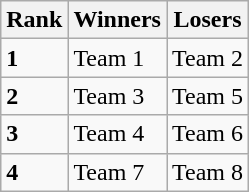<table class="wikitable">
<tr>
<th>Rank</th>
<th>Winners</th>
<th>Losers</th>
</tr>
<tr>
<td><strong>1</strong></td>
<td>Team 1</td>
<td>Team 2</td>
</tr>
<tr>
<td><strong>2</strong></td>
<td>Team 3</td>
<td>Team 5</td>
</tr>
<tr>
<td><strong>3</strong></td>
<td>Team 4</td>
<td>Team 6</td>
</tr>
<tr>
<td><strong>4</strong></td>
<td>Team 7</td>
<td>Team 8</td>
</tr>
</table>
